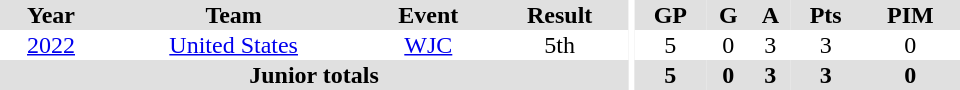<table border="0" cellpadding="1" cellspacing="0" ID="Table3" style="text-align:center; width:40em;">
<tr bgcolor="#e0e0e0">
<th>Year</th>
<th>Team</th>
<th>Event</th>
<th>Result</th>
<th rowspan="99" bgcolor="#ffffff"></th>
<th>GP</th>
<th>G</th>
<th>A</th>
<th>Pts</th>
<th>PIM</th>
</tr>
<tr>
<td><a href='#'>2022</a></td>
<td><a href='#'>United States</a></td>
<td><a href='#'>WJC</a></td>
<td>5th</td>
<td>5</td>
<td>0</td>
<td>3</td>
<td>3</td>
<td>0</td>
</tr>
<tr bgcolor="#e0e0e0">
<th colspan="4">Junior totals</th>
<th>5</th>
<th>0</th>
<th>3</th>
<th>3</th>
<th>0</th>
</tr>
</table>
